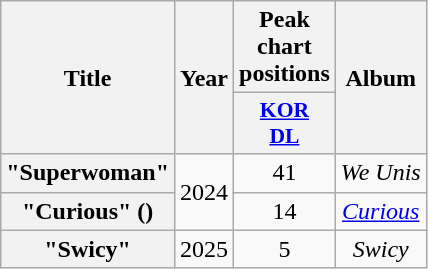<table class="wikitable plainrowheaders" style="text-align:center">
<tr>
<th scope="col" rowspan="2">Title</th>
<th scope="col" rowspan="2">Year</th>
<th scope="col">Peak chart<br>positions</th>
<th scope="col" rowspan="2">Album</th>
</tr>
<tr>
<th scope="col" style="font-size:90%; width:2.5em"><a href='#'>KOR<br>DL</a><br></th>
</tr>
<tr>
<th scope="row">"Superwoman"</th>
<td rowspan="2">2024</td>
<td>41</td>
<td><em>We Unis</em></td>
</tr>
<tr>
<th scope="row">"Curious" ()</th>
<td>14</td>
<td><em><a href='#'>Curious</a></em></td>
</tr>
<tr>
<th scope="row">"Swicy"</th>
<td>2025</td>
<td>5</td>
<td><em>Swicy</em></td>
</tr>
</table>
